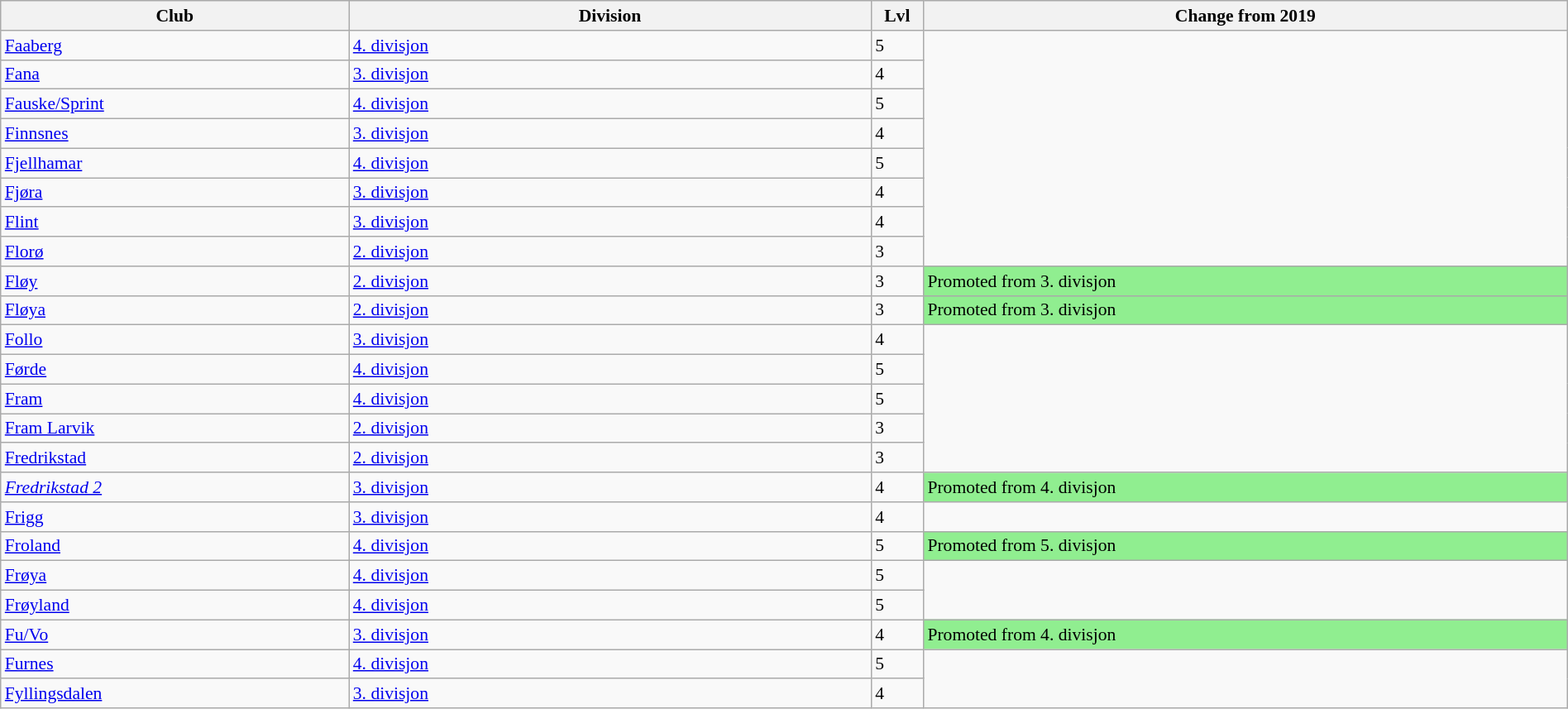<table class="wikitable sortable" width=100% style="font-size:90%">
<tr>
<th width=20%>Club</th>
<th width=30%>Division</th>
<th width=3%>Lvl</th>
<th width=37%>Change from 2019</th>
</tr>
<tr>
<td><a href='#'>Faaberg</a></td>
<td><a href='#'>4. divisjon</a></td>
<td>5</td>
</tr>
<tr>
<td><a href='#'>Fana</a></td>
<td><a href='#'>3. divisjon</a></td>
<td>4</td>
</tr>
<tr>
<td><a href='#'>Fauske/Sprint</a></td>
<td><a href='#'>4. divisjon</a></td>
<td>5</td>
</tr>
<tr>
<td><a href='#'>Finnsnes</a></td>
<td><a href='#'>3. divisjon</a></td>
<td>4</td>
</tr>
<tr>
<td><a href='#'>Fjellhamar</a></td>
<td><a href='#'>4. divisjon</a></td>
<td>5</td>
</tr>
<tr>
<td><a href='#'>Fjøra</a></td>
<td><a href='#'>3. divisjon</a></td>
<td>4</td>
</tr>
<tr>
<td><a href='#'>Flint</a></td>
<td><a href='#'>3. divisjon</a></td>
<td>4</td>
</tr>
<tr>
<td><a href='#'>Florø</a></td>
<td><a href='#'>2. divisjon</a></td>
<td>3</td>
</tr>
<tr>
<td><a href='#'>Fløy</a></td>
<td><a href='#'>2. divisjon</a></td>
<td>3</td>
<td style="background:lightgreen">Promoted from 3. divisjon</td>
</tr>
<tr>
<td><a href='#'>Fløya</a></td>
<td><a href='#'>2. divisjon</a></td>
<td>3</td>
<td style="background:lightgreen">Promoted from 3. divisjon</td>
</tr>
<tr>
<td><a href='#'>Follo</a></td>
<td><a href='#'>3. divisjon</a></td>
<td>4</td>
</tr>
<tr>
<td><a href='#'>Førde</a></td>
<td><a href='#'>4. divisjon</a></td>
<td>5</td>
</tr>
<tr>
<td><a href='#'>Fram</a></td>
<td><a href='#'>4. divisjon</a></td>
<td>5</td>
</tr>
<tr>
<td><a href='#'>Fram Larvik</a></td>
<td><a href='#'>2. divisjon</a></td>
<td>3</td>
</tr>
<tr>
<td><a href='#'>Fredrikstad</a></td>
<td><a href='#'>2. divisjon</a></td>
<td>3</td>
</tr>
<tr>
<td><em><a href='#'>Fredrikstad 2</a></em></td>
<td><a href='#'>3. divisjon</a></td>
<td>4</td>
<td style="background:lightgreen">Promoted from 4. divisjon</td>
</tr>
<tr>
<td><a href='#'>Frigg</a></td>
<td><a href='#'>3. divisjon</a></td>
<td>4</td>
</tr>
<tr>
<td><a href='#'>Froland</a></td>
<td><a href='#'>4. divisjon</a></td>
<td>5</td>
<td style="background:lightgreen">Promoted from 5. divisjon</td>
</tr>
<tr>
<td><a href='#'>Frøya</a></td>
<td><a href='#'>4. divisjon</a></td>
<td>5</td>
</tr>
<tr>
<td><a href='#'>Frøyland</a></td>
<td><a href='#'>4. divisjon</a></td>
<td>5</td>
</tr>
<tr>
<td><a href='#'>Fu/Vo</a></td>
<td><a href='#'>3. divisjon</a></td>
<td>4</td>
<td style="background:lightgreen">Promoted from 4. divisjon</td>
</tr>
<tr>
<td><a href='#'>Furnes</a></td>
<td><a href='#'>4. divisjon</a></td>
<td>5</td>
</tr>
<tr>
<td><a href='#'>Fyllingsdalen</a></td>
<td><a href='#'>3. divisjon</a></td>
<td>4</td>
</tr>
</table>
